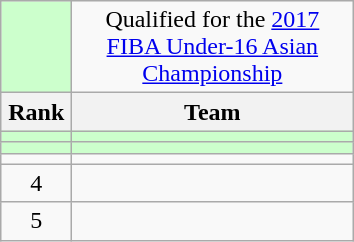<table class=wikitable style="text-align:center;">
<tr>
<td width=5px bgcolor="#ccffcc"></td>
<td>Qualified for the <a href='#'>2017 FIBA Under-16 Asian Championship</a></td>
</tr>
<tr>
<th width=40>Rank</th>
<th width=180>Team</th>
</tr>
<tr bgcolor="#ccffcc">
<td></td>
<td align=left></td>
</tr>
<tr bgcolor="#ccffcc">
<td></td>
<td align=left></td>
</tr>
<tr>
<td></td>
<td align=left></td>
</tr>
<tr>
<td>4</td>
<td align=left></td>
</tr>
<tr>
<td>5</td>
<td align=left></td>
</tr>
</table>
